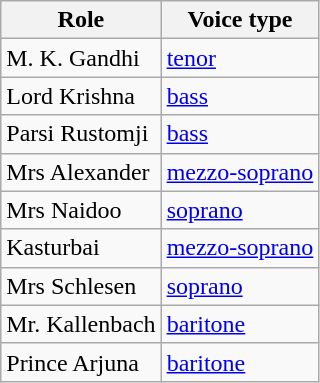<table class="wikitable">
<tr>
<th>Role</th>
<th>Voice type</th>
</tr>
<tr>
<td>M. K. Gandhi</td>
<td><a href='#'>tenor</a></td>
</tr>
<tr>
<td>Lord Krishna</td>
<td><a href='#'>bass</a></td>
</tr>
<tr>
<td>Parsi Rustomji</td>
<td><a href='#'>bass</a></td>
</tr>
<tr>
<td>Mrs Alexander</td>
<td><a href='#'>mezzo-soprano</a></td>
</tr>
<tr>
<td>Mrs Naidoo</td>
<td><a href='#'>soprano</a></td>
</tr>
<tr>
<td>Kasturbai</td>
<td><a href='#'>mezzo-soprano</a></td>
</tr>
<tr>
<td>Mrs Schlesen</td>
<td><a href='#'>soprano</a></td>
</tr>
<tr>
<td>Mr. Kallenbach</td>
<td><a href='#'>baritone</a></td>
</tr>
<tr>
<td>Prince Arjuna</td>
<td><a href='#'>baritone</a></td>
</tr>
</table>
